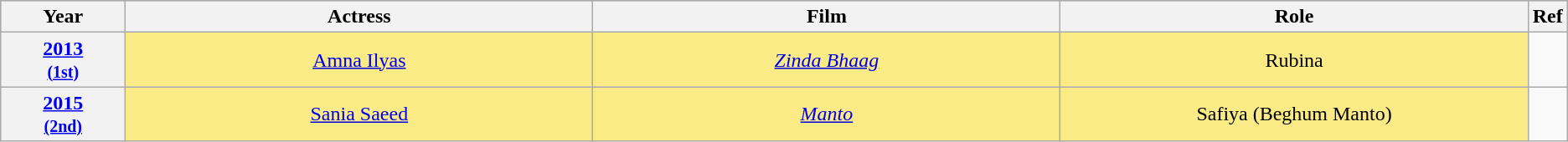<table class="wikitable" style="text-align:center;">
<tr style="background:#bebebe;">
<th scope="col" style="width:8%;">Year</th>
<th scope="col" style="width:30%;">Actress</th>
<th scope="col" style="width:30%;">Film</th>
<th scope="col" style="width:30%;">Role</th>
<th scope="col" style="width:2%;">Ref</th>
</tr>
<tr>
<th scope="row"  style="text-align:center"><strong><a href='#'>2013</a></strong><br><small><a href='#'>(1st)</a></small></th>
<td style="background:#FAEB86"><a href='#'>Amna Ilyas</a></td>
<td style="background:#FAEB86"><em><a href='#'>Zinda Bhaag</a></em></td>
<td style="background:#FAEB86">Rubina</td>
<td></td>
</tr>
<tr>
<th scope="row"  style="text-align:center"><strong><a href='#'>2015</a></strong><br><small><a href='#'>(2nd)</a></small></th>
<td style="background:#FAEB86"><a href='#'>Sania Saeed</a></td>
<td style="background:#FAEB86"><em><a href='#'>Manto</a></em></td>
<td style="background:#FAEB86">Safiya (Beghum Manto)</td>
<td></td>
</tr>
</table>
